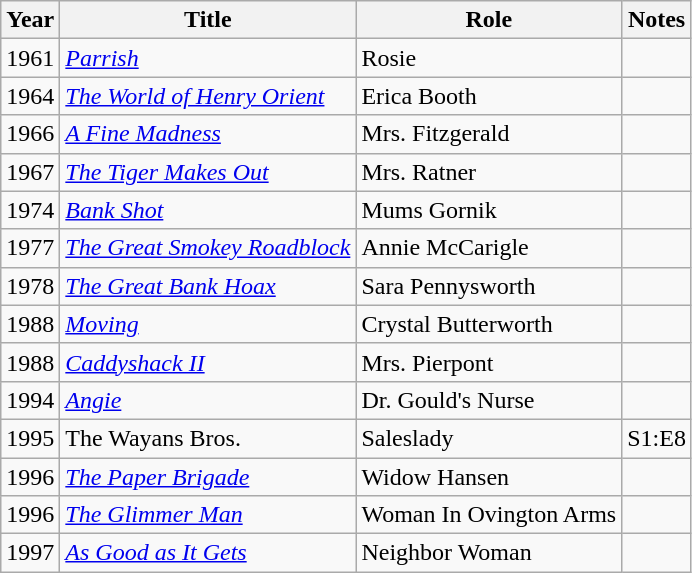<table class="wikitable">
<tr>
<th>Year</th>
<th>Title</th>
<th>Role</th>
<th>Notes</th>
</tr>
<tr>
<td>1961</td>
<td><em><a href='#'>Parrish</a></em></td>
<td>Rosie</td>
<td></td>
</tr>
<tr>
<td>1964</td>
<td><em><a href='#'>The World of Henry Orient</a></em></td>
<td>Erica Booth</td>
<td></td>
</tr>
<tr>
<td>1966</td>
<td><em><a href='#'>A Fine Madness</a></em></td>
<td>Mrs. Fitzgerald</td>
<td></td>
</tr>
<tr>
<td>1967</td>
<td><em><a href='#'>The Tiger Makes Out</a></em></td>
<td>Mrs. Ratner</td>
<td></td>
</tr>
<tr>
<td>1974</td>
<td><em><a href='#'>Bank Shot</a></em></td>
<td>Mums Gornik</td>
<td></td>
</tr>
<tr>
<td>1977</td>
<td><em><a href='#'>The Great Smokey Roadblock</a></em></td>
<td>Annie McCarigle</td>
<td></td>
</tr>
<tr>
<td>1978</td>
<td><em><a href='#'>The Great Bank Hoax</a></em></td>
<td>Sara Pennysworth</td>
<td></td>
</tr>
<tr>
<td>1988</td>
<td><em><a href='#'>Moving</a></em></td>
<td>Crystal Butterworth</td>
<td></td>
</tr>
<tr>
<td>1988</td>
<td><em><a href='#'>Caddyshack II</a></em></td>
<td>Mrs. Pierpont</td>
<td></td>
</tr>
<tr>
<td>1994</td>
<td><em><a href='#'>Angie</a></em></td>
<td>Dr. Gould's Nurse</td>
<td></td>
</tr>
<tr>
<td>1995</td>
<td>The Wayans Bros.</td>
<td>Saleslady</td>
<td>S1:E8</td>
</tr>
<tr>
<td>1996</td>
<td><em><a href='#'>The Paper Brigade</a></em></td>
<td>Widow Hansen</td>
<td></td>
</tr>
<tr>
<td>1996</td>
<td><em><a href='#'>The Glimmer Man</a></em></td>
<td>Woman In Ovington Arms</td>
<td></td>
</tr>
<tr>
<td>1997</td>
<td><em><a href='#'>As Good as It Gets</a></em></td>
<td>Neighbor Woman</td>
<td></td>
</tr>
</table>
